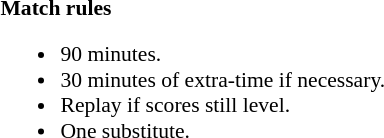<table width=100% style="font-size: 90%">
<tr>
<td width=50% valign=top><br><strong>Match rules</strong><ul><li>90 minutes.</li><li>30 minutes of extra-time if necessary.</li><li>Replay if scores still level.</li><li>One substitute.</li></ul></td>
</tr>
</table>
